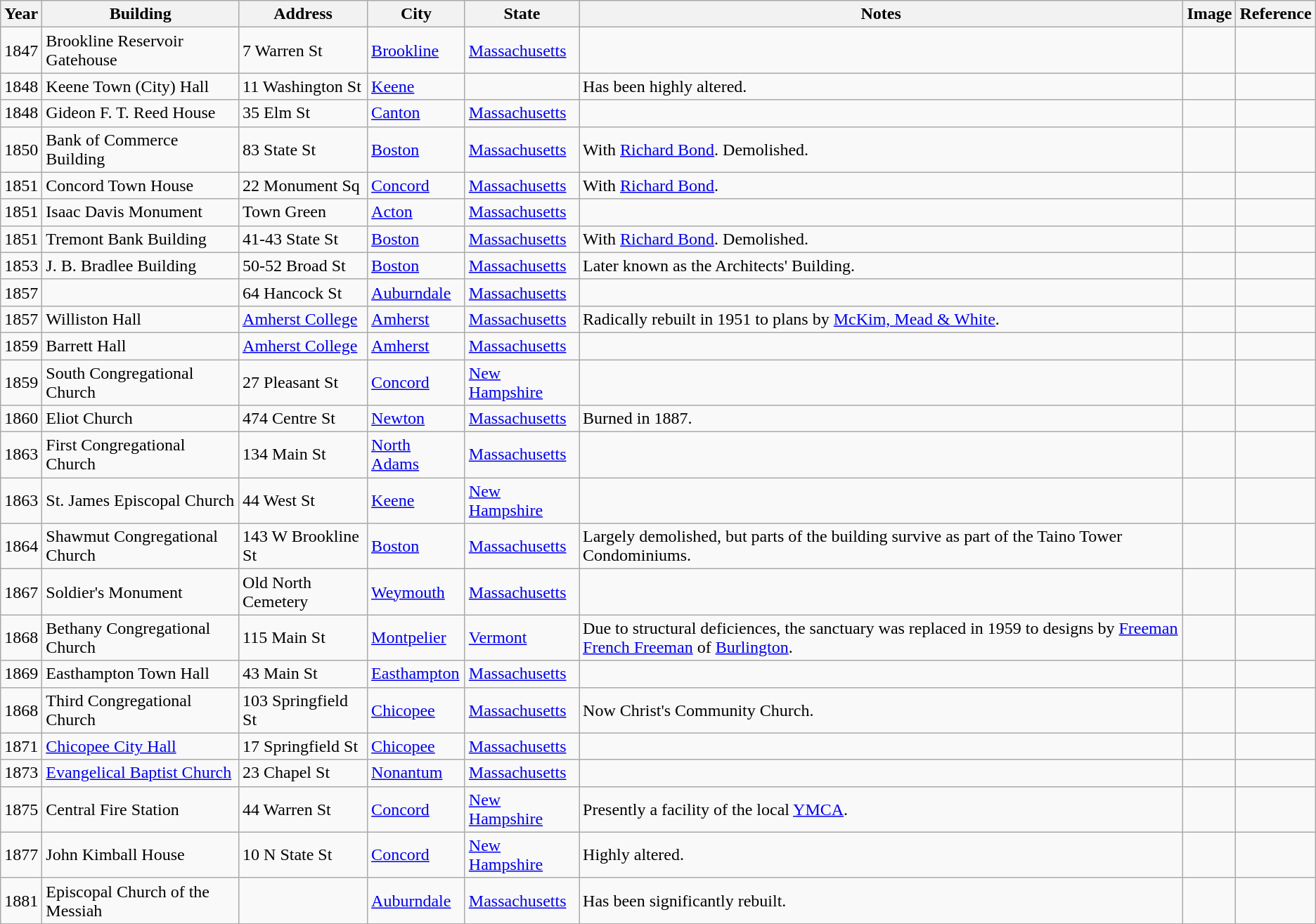<table class="wikitable sortable" border="1">
<tr>
<th>Year</th>
<th>Building</th>
<th>Address</th>
<th>City</th>
<th>State</th>
<th>Notes</th>
<th>Image</th>
<th>Reference</th>
</tr>
<tr>
<td>1847</td>
<td>Brookline Reservoir Gatehouse</td>
<td>7 Warren St</td>
<td><a href='#'>Brookline</a></td>
<td><a href='#'>Massachusetts</a></td>
<td></td>
<td></td>
<td></td>
</tr>
<tr>
<td>1848</td>
<td>Keene Town (City) Hall</td>
<td>11 Washington St</td>
<td><a href='#'>Keene</a></td>
<td></td>
<td>Has been highly altered.</td>
<td></td>
<td></td>
</tr>
<tr>
<td>1848</td>
<td>Gideon F. T. Reed House</td>
<td>35 Elm St</td>
<td><a href='#'>Canton</a></td>
<td><a href='#'>Massachusetts</a></td>
<td></td>
<td></td>
<td></td>
</tr>
<tr>
<td>1850</td>
<td>Bank of Commerce Building</td>
<td>83 State St</td>
<td><a href='#'>Boston</a></td>
<td><a href='#'>Massachusetts</a></td>
<td>With <a href='#'>Richard Bond</a>. Demolished.</td>
<td></td>
<td></td>
</tr>
<tr>
<td>1851</td>
<td>Concord Town House</td>
<td>22 Monument Sq</td>
<td><a href='#'>Concord</a></td>
<td><a href='#'>Massachusetts</a></td>
<td>With <a href='#'>Richard Bond</a>.</td>
<td></td>
<td></td>
</tr>
<tr>
<td>1851</td>
<td>Isaac Davis Monument</td>
<td>Town Green</td>
<td><a href='#'>Acton</a></td>
<td><a href='#'>Massachusetts</a></td>
<td></td>
<td></td>
<td></td>
</tr>
<tr>
<td>1851</td>
<td>Tremont Bank Building</td>
<td>41-43 State St</td>
<td><a href='#'>Boston</a></td>
<td><a href='#'>Massachusetts</a></td>
<td>With <a href='#'>Richard Bond</a>. Demolished.</td>
<td></td>
<td></td>
</tr>
<tr>
<td>1853</td>
<td>J. B. Bradlee Building</td>
<td>50-52 Broad St</td>
<td><a href='#'>Boston</a></td>
<td><a href='#'>Massachusetts</a></td>
<td>Later known as the Architects' Building.</td>
<td></td>
<td></td>
</tr>
<tr>
<td>1857</td>
<td></td>
<td>64 Hancock St</td>
<td><a href='#'>Auburndale</a></td>
<td><a href='#'>Massachusetts</a></td>
<td></td>
<td></td>
<td></td>
</tr>
<tr>
<td>1857</td>
<td>Williston Hall</td>
<td><a href='#'>Amherst College</a></td>
<td><a href='#'>Amherst</a></td>
<td><a href='#'>Massachusetts</a></td>
<td>Radically rebuilt in 1951 to plans by <a href='#'>McKim, Mead & White</a>.</td>
<td></td>
<td></td>
</tr>
<tr>
<td>1859</td>
<td>Barrett Hall</td>
<td><a href='#'>Amherst College</a></td>
<td><a href='#'>Amherst</a></td>
<td><a href='#'>Massachusetts</a></td>
<td></td>
<td></td>
<td></td>
</tr>
<tr>
<td>1859</td>
<td>South Congregational Church</td>
<td>27 Pleasant St</td>
<td><a href='#'>Concord</a></td>
<td><a href='#'>New Hampshire</a></td>
<td></td>
<td></td>
<td></td>
</tr>
<tr>
<td>1860</td>
<td>Eliot Church</td>
<td>474 Centre St</td>
<td><a href='#'>Newton</a></td>
<td><a href='#'>Massachusetts</a></td>
<td>Burned in 1887.</td>
<td></td>
<td></td>
</tr>
<tr>
<td>1863</td>
<td>First Congregational Church</td>
<td>134 Main St</td>
<td><a href='#'>North Adams</a></td>
<td><a href='#'>Massachusetts</a></td>
<td></td>
<td></td>
<td></td>
</tr>
<tr>
<td>1863</td>
<td>St. James Episcopal Church</td>
<td>44 West St</td>
<td><a href='#'>Keene</a></td>
<td><a href='#'>New Hampshire</a></td>
<td></td>
<td></td>
<td></td>
</tr>
<tr>
<td>1864</td>
<td>Shawmut Congregational Church</td>
<td>143 W Brookline St</td>
<td><a href='#'>Boston</a></td>
<td><a href='#'>Massachusetts</a></td>
<td>Largely demolished, but parts of the building survive as part of the Taino Tower Condominiums.</td>
<td></td>
<td></td>
</tr>
<tr>
<td>1867</td>
<td>Soldier's Monument</td>
<td>Old North Cemetery</td>
<td><a href='#'>Weymouth</a></td>
<td><a href='#'>Massachusetts</a></td>
<td></td>
<td></td>
<td></td>
</tr>
<tr>
<td>1868</td>
<td>Bethany Congregational Church</td>
<td>115 Main St</td>
<td><a href='#'>Montpelier</a></td>
<td><a href='#'>Vermont</a></td>
<td>Due to structural deficiences, the sanctuary was replaced in 1959 to designs by <a href='#'>Freeman French Freeman</a> of <a href='#'>Burlington</a>.</td>
<td></td>
<td></td>
</tr>
<tr>
<td>1869</td>
<td>Easthampton Town Hall</td>
<td>43 Main St</td>
<td><a href='#'>Easthampton</a></td>
<td><a href='#'>Massachusetts</a></td>
<td></td>
<td></td>
<td></td>
</tr>
<tr>
<td>1868</td>
<td>Third Congregational Church</td>
<td>103 Springfield St</td>
<td><a href='#'>Chicopee</a></td>
<td><a href='#'>Massachusetts</a></td>
<td>Now Christ's Community Church.</td>
<td></td>
<td></td>
</tr>
<tr>
<td>1871</td>
<td><a href='#'>Chicopee City Hall</a></td>
<td>17 Springfield St</td>
<td><a href='#'>Chicopee</a></td>
<td><a href='#'>Massachusetts</a></td>
<td></td>
<td></td>
<td></td>
</tr>
<tr>
<td>1873</td>
<td><a href='#'>Evangelical Baptist Church</a></td>
<td>23 Chapel St</td>
<td><a href='#'>Nonantum</a></td>
<td><a href='#'>Massachusetts</a></td>
<td></td>
<td></td>
<td></td>
</tr>
<tr>
<td>1875</td>
<td>Central Fire Station</td>
<td>44 Warren St</td>
<td><a href='#'>Concord</a></td>
<td><a href='#'>New Hampshire</a></td>
<td>Presently a facility of the local <a href='#'>YMCA</a>.</td>
<td></td>
<td></td>
</tr>
<tr>
<td>1877</td>
<td>John Kimball House</td>
<td>10 N State St</td>
<td><a href='#'>Concord</a></td>
<td><a href='#'>New Hampshire</a></td>
<td>Highly altered.</td>
<td></td>
<td></td>
</tr>
<tr>
<td>1881</td>
<td>Episcopal Church of the Messiah</td>
<td></td>
<td><a href='#'>Auburndale</a></td>
<td><a href='#'>Massachusetts</a></td>
<td>Has been significantly rebuilt.</td>
<td></td>
<td></td>
</tr>
<tr>
</tr>
</table>
